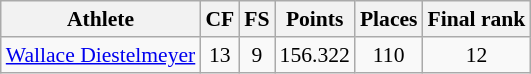<table class="wikitable" border="1" style="font-size:90%">
<tr>
<th>Athlete</th>
<th>CF</th>
<th>FS</th>
<th>Points</th>
<th>Places</th>
<th>Final rank</th>
</tr>
<tr align=center>
<td align=left><a href='#'>Wallace Diestelmeyer</a></td>
<td>13</td>
<td>9</td>
<td>156.322</td>
<td>110</td>
<td>12</td>
</tr>
</table>
